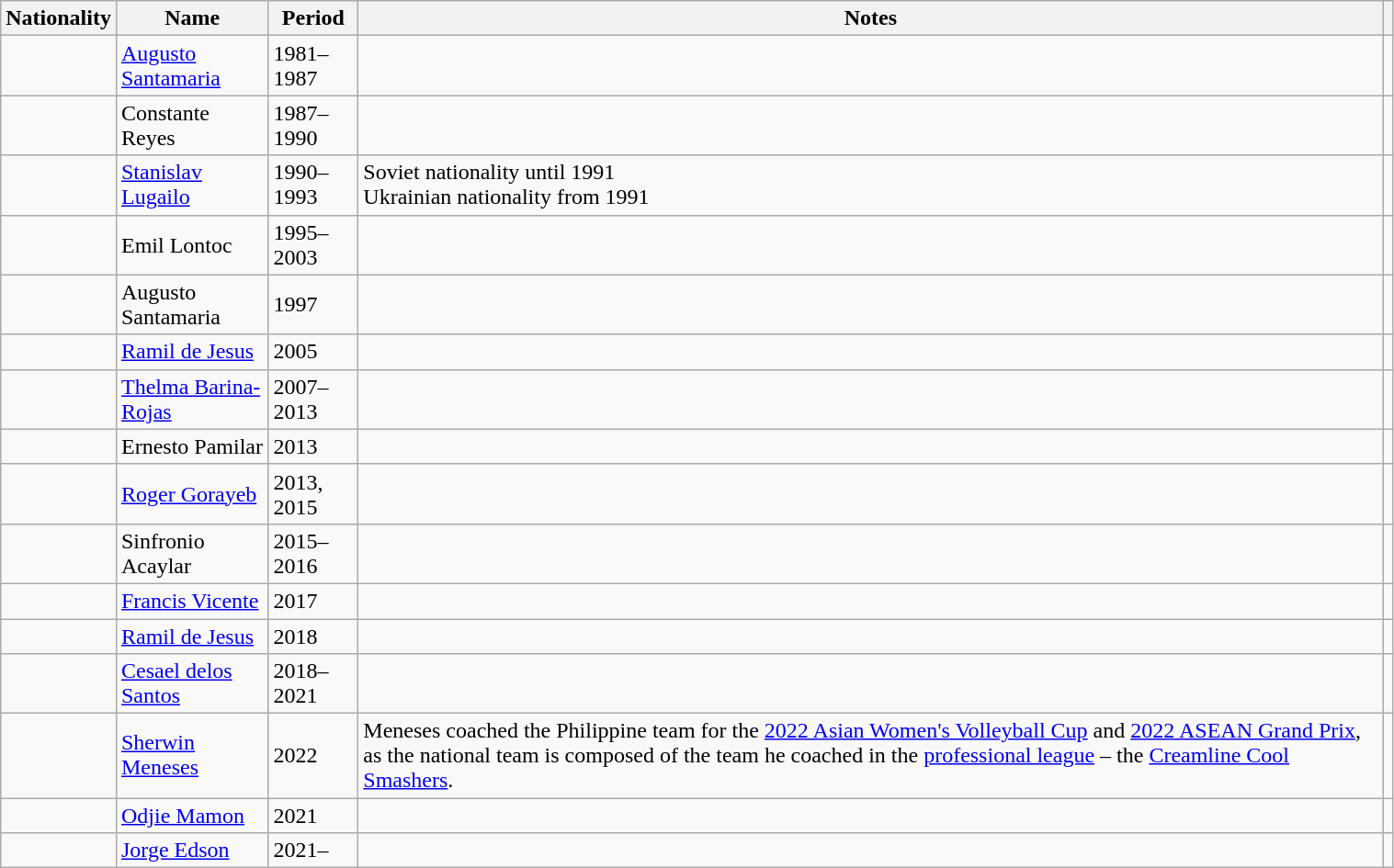<table class="wikitable sortable" style="width:80%; font-size:100%; text-align:left">
<tr>
<th>Nationality</th>
<th>Name</th>
<th>Period</th>
<th class="unsortable">Notes</th>
<th class="unsortable"></th>
</tr>
<tr>
<td></td>
<td><a href='#'>Augusto Santamaria</a></td>
<td>1981–1987</td>
<td></td>
<td></td>
</tr>
<tr>
<td></td>
<td>Constante Reyes</td>
<td>1987–1990</td>
<td></td>
<td></td>
</tr>
<tr>
<td><br></td>
<td><a href='#'>Stanislav Lugailo</a></td>
<td>1990–1993</td>
<td>Soviet nationality until 1991<br>Ukrainian nationality from 1991</td>
<td></td>
</tr>
<tr>
<td></td>
<td>Emil Lontoc</td>
<td>1995–2003</td>
<td></td>
<td></td>
</tr>
<tr>
<td></td>
<td>Augusto Santamaria</td>
<td>1997</td>
<td></td>
<td></td>
</tr>
<tr>
<td></td>
<td><a href='#'>Ramil de Jesus</a></td>
<td>2005</td>
<td></td>
<td></td>
</tr>
<tr>
<td></td>
<td><a href='#'>Thelma Barina-Rojas</a></td>
<td>2007–2013</td>
<td></td>
<td></td>
</tr>
<tr>
<td></td>
<td>Ernesto Pamilar</td>
<td>2013</td>
<td></td>
<td></td>
</tr>
<tr>
<td></td>
<td><a href='#'>Roger Gorayeb</a></td>
<td>2013, 2015</td>
<td></td>
<td></td>
</tr>
<tr>
<td></td>
<td>Sinfronio Acaylar</td>
<td>2015–2016</td>
<td></td>
<td></td>
</tr>
<tr>
<td></td>
<td><a href='#'>Francis Vicente</a></td>
<td>2017</td>
<td></td>
<td></td>
</tr>
<tr>
<td></td>
<td><a href='#'>Ramil de Jesus</a></td>
<td>2018</td>
<td></td>
<td></td>
</tr>
<tr>
<td></td>
<td><a href='#'>Cesael delos Santos</a></td>
<td>2018–2021</td>
<td></td>
<td></td>
</tr>
<tr>
<td></td>
<td><a href='#'>Sherwin Meneses</a></td>
<td>2022</td>
<td>Meneses coached the Philippine team for the <a href='#'>2022 Asian Women's Volleyball Cup</a> and <a href='#'>2022 ASEAN Grand Prix</a>, as the national team is composed of the team he coached in the <a href='#'>professional league</a> – the <a href='#'>Creamline Cool Smashers</a>.</td>
<td></td>
</tr>
<tr>
<td></td>
<td><a href='#'>Odjie Mamon</a></td>
<td>2021</td>
<td></td>
<td></td>
</tr>
<tr>
<td></td>
<td><a href='#'>Jorge Edson</a></td>
<td>2021–</td>
<td></td>
<td></td>
</tr>
</table>
